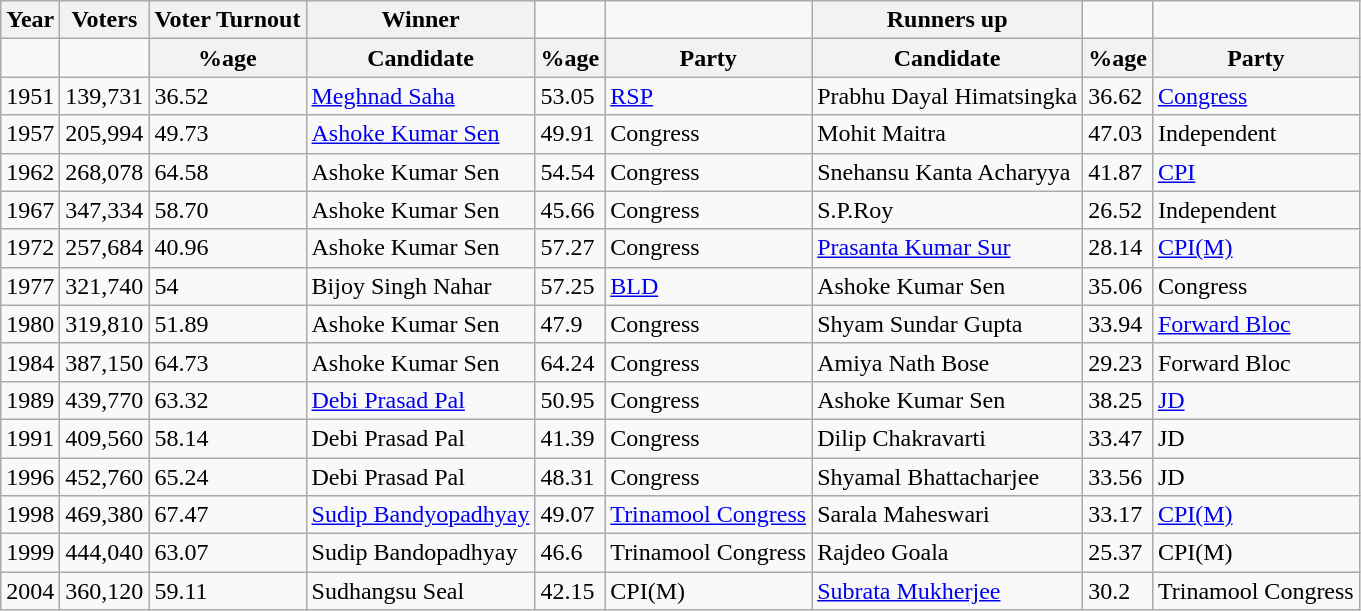<table class="wikitable">
<tr>
<th>Year</th>
<th>Voters</th>
<th>Voter Turnout</th>
<th>Winner</th>
<td></td>
<td></td>
<th>Runners up</th>
<td></td>
<td></td>
</tr>
<tr>
<td></td>
<td></td>
<th>%age</th>
<th>Candidate</th>
<th>%age</th>
<th>Party</th>
<th>Candidate</th>
<th>%age</th>
<th>Party</th>
</tr>
<tr>
<td>1951</td>
<td>139,731</td>
<td>36.52</td>
<td><a href='#'>Meghnad Saha</a></td>
<td>53.05</td>
<td><a href='#'>RSP</a></td>
<td>Prabhu Dayal Himatsingka</td>
<td>36.62</td>
<td><a href='#'>Congress</a></td>
</tr>
<tr>
<td>1957</td>
<td>205,994</td>
<td>49.73</td>
<td><a href='#'>Ashoke Kumar Sen</a></td>
<td>49.91</td>
<td>Congress</td>
<td>Mohit Maitra</td>
<td>47.03</td>
<td>Independent</td>
</tr>
<tr>
<td>1962</td>
<td>268,078</td>
<td>64.58</td>
<td>Ashoke Kumar Sen</td>
<td>54.54</td>
<td>Congress</td>
<td>Snehansu Kanta Acharyya</td>
<td>41.87</td>
<td><a href='#'>CPI</a></td>
</tr>
<tr>
<td>1967</td>
<td>347,334</td>
<td>58.70</td>
<td>Ashoke Kumar Sen</td>
<td>45.66</td>
<td>Congress</td>
<td>S.P.Roy</td>
<td>26.52</td>
<td>Independent</td>
</tr>
<tr>
<td>1972</td>
<td>257,684</td>
<td>40.96</td>
<td>Ashoke Kumar Sen</td>
<td>57.27</td>
<td>Congress</td>
<td><a href='#'>Prasanta Kumar Sur</a></td>
<td>28.14</td>
<td><a href='#'>CPI(M)</a></td>
</tr>
<tr>
<td>1977</td>
<td>321,740</td>
<td>54</td>
<td>Bijoy Singh Nahar</td>
<td>57.25</td>
<td><a href='#'>BLD</a></td>
<td>Ashoke Kumar Sen</td>
<td>35.06</td>
<td>Congress</td>
</tr>
<tr>
<td>1980</td>
<td>319,810</td>
<td>51.89</td>
<td>Ashoke Kumar Sen</td>
<td>47.9</td>
<td>Congress</td>
<td>Shyam Sundar Gupta</td>
<td>33.94</td>
<td><a href='#'>Forward Bloc</a></td>
</tr>
<tr>
<td>1984</td>
<td>387,150</td>
<td>64.73</td>
<td>Ashoke Kumar Sen</td>
<td>64.24</td>
<td>Congress</td>
<td>Amiya Nath Bose</td>
<td>29.23</td>
<td>Forward Bloc</td>
</tr>
<tr>
<td>1989</td>
<td>439,770</td>
<td>63.32</td>
<td><a href='#'>Debi Prasad Pal</a></td>
<td>50.95</td>
<td>Congress</td>
<td>Ashoke Kumar Sen</td>
<td>38.25</td>
<td><a href='#'>JD</a></td>
</tr>
<tr>
<td>1991</td>
<td>409,560</td>
<td>58.14</td>
<td>Debi Prasad Pal</td>
<td>41.39</td>
<td>Congress</td>
<td>Dilip Chakravarti</td>
<td>33.47</td>
<td>JD</td>
</tr>
<tr>
<td>1996</td>
<td>452,760</td>
<td>65.24</td>
<td>Debi Prasad Pal</td>
<td>48.31</td>
<td>Congress</td>
<td>Shyamal Bhattacharjee</td>
<td>33.56</td>
<td>JD</td>
</tr>
<tr>
<td>1998</td>
<td>469,380</td>
<td>67.47</td>
<td><a href='#'>Sudip Bandyopadhyay</a></td>
<td>49.07</td>
<td><a href='#'>Trinamool Congress</a></td>
<td>Sarala Maheswari</td>
<td>33.17</td>
<td><a href='#'>CPI(M)</a></td>
</tr>
<tr>
<td>1999</td>
<td>444,040</td>
<td>63.07</td>
<td>Sudip Bandopadhyay</td>
<td>46.6</td>
<td>Trinamool Congress</td>
<td>Rajdeo Goala</td>
<td>25.37</td>
<td>CPI(M)</td>
</tr>
<tr>
<td>2004</td>
<td>360,120</td>
<td>59.11</td>
<td>Sudhangsu Seal</td>
<td>42.15</td>
<td>CPI(M)</td>
<td><a href='#'>Subrata Mukherjee</a></td>
<td>30.2</td>
<td>Trinamool Congress</td>
</tr>
</table>
